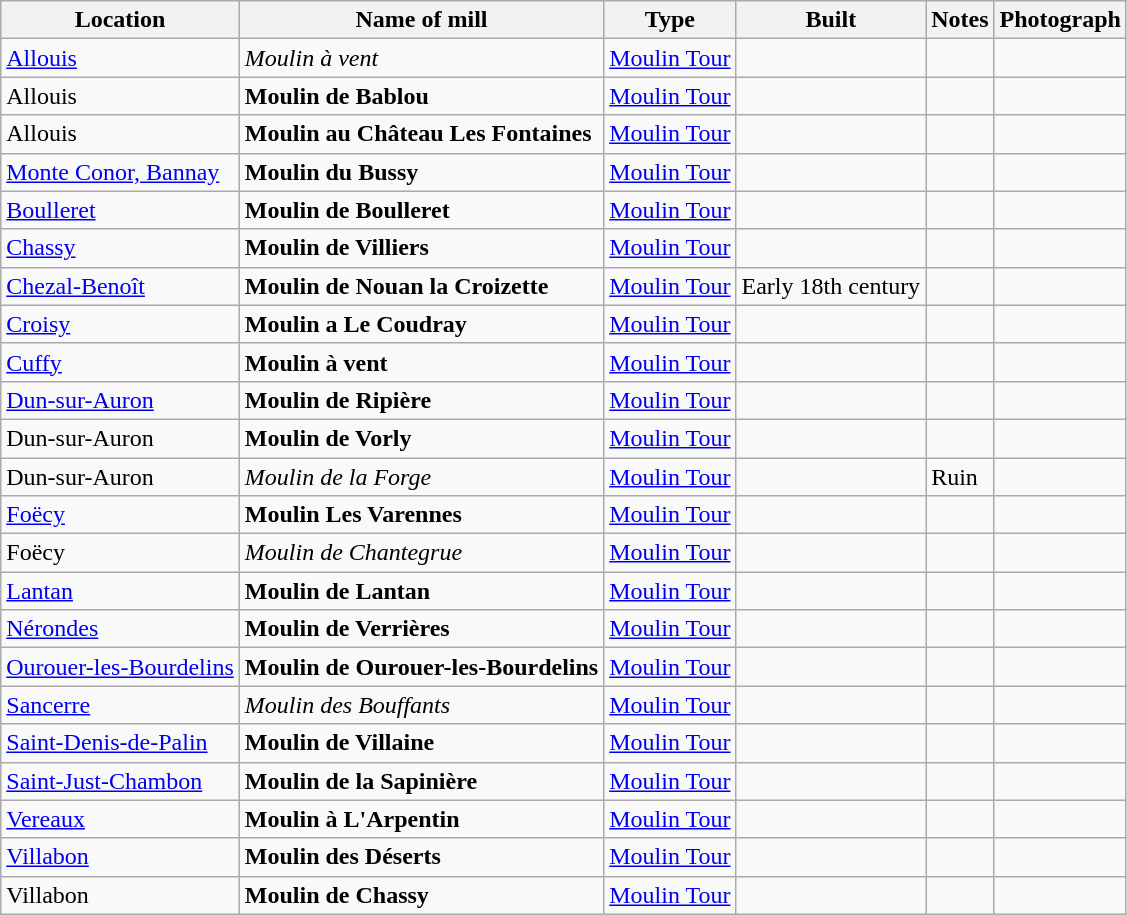<table class="wikitable">
<tr>
<th>Location</th>
<th>Name of mill</th>
<th>Type</th>
<th>Built</th>
<th>Notes</th>
<th>Photograph</th>
</tr>
<tr>
<td><a href='#'>Allouis</a></td>
<td><em>Moulin à vent</em></td>
<td><a href='#'>Moulin Tour</a></td>
<td></td>
<td> </td>
<td></td>
</tr>
<tr>
<td>Allouis</td>
<td><strong>Moulin de Bablou</strong></td>
<td><a href='#'>Moulin Tour</a></td>
<td></td>
<td></td>
<td></td>
</tr>
<tr>
<td>Allouis</td>
<td><strong>Moulin au Château Les Fontaines</strong></td>
<td><a href='#'>Moulin Tour</a></td>
<td></td>
<td> </td>
<td></td>
</tr>
<tr>
<td><a href='#'>Monte Conor, Bannay</a></td>
<td><strong>Moulin du Bussy</strong></td>
<td><a href='#'>Moulin Tour</a></td>
<td></td>
<td> </td>
<td></td>
</tr>
<tr>
<td><a href='#'>Boulleret</a></td>
<td><strong>Moulin de Boulleret</strong></td>
<td><a href='#'>Moulin Tour</a></td>
<td></td>
<td> </td>
<td></td>
</tr>
<tr>
<td><a href='#'>Chassy</a></td>
<td><strong>Moulin de Villiers</strong></td>
<td><a href='#'>Moulin Tour</a></td>
<td></td>
<td> </td>
<td></td>
</tr>
<tr>
<td><a href='#'>Chezal-Benoît</a></td>
<td><strong>Moulin de Nouan la Croizette</strong></td>
<td><a href='#'>Moulin Tour</a></td>
<td>Early 18th century</td>
<td> </td>
<td></td>
</tr>
<tr>
<td><a href='#'>Croisy</a></td>
<td><strong>Moulin a Le Coudray</strong></td>
<td><a href='#'>Moulin Tour</a></td>
<td></td>
<td> </td>
<td></td>
</tr>
<tr>
<td><a href='#'>Cuffy</a></td>
<td><strong>Moulin à vent</strong></td>
<td><a href='#'>Moulin Tour</a></td>
<td></td>
<td> </td>
<td></td>
</tr>
<tr>
<td><a href='#'>Dun-sur-Auron</a></td>
<td><strong>Moulin de Ripière</strong></td>
<td><a href='#'>Moulin Tour</a></td>
<td></td>
<td> </td>
<td></td>
</tr>
<tr>
<td>Dun-sur-Auron</td>
<td><strong>Moulin de Vorly</strong></td>
<td><a href='#'>Moulin Tour</a></td>
<td></td>
<td> </td>
<td></td>
</tr>
<tr>
<td>Dun-sur-Auron</td>
<td><em>Moulin de la Forge</em></td>
<td><a href='#'>Moulin Tour</a></td>
<td></td>
<td>Ruin<br> </td>
<td></td>
</tr>
<tr>
<td><a href='#'>Foëcy</a></td>
<td><strong>Moulin Les Varennes</strong></td>
<td><a href='#'>Moulin Tour</a></td>
<td></td>
<td> </td>
<td></td>
</tr>
<tr>
<td>Foëcy</td>
<td><em>Moulin de Chantegrue</em></td>
<td><a href='#'>Moulin Tour</a></td>
<td></td>
<td> </td>
<td></td>
</tr>
<tr>
<td><a href='#'>Lantan</a></td>
<td><strong>Moulin de Lantan</strong></td>
<td><a href='#'>Moulin Tour</a></td>
<td></td>
<td> </td>
<td></td>
</tr>
<tr>
<td><a href='#'>Nérondes</a></td>
<td><strong>Moulin de Verrières</strong></td>
<td><a href='#'>Moulin Tour</a></td>
<td></td>
<td> </td>
<td></td>
</tr>
<tr>
<td><a href='#'>Ourouer-les-Bourdelins</a></td>
<td><strong>Moulin de Ourouer-les-Bourdelins</strong></td>
<td><a href='#'>Moulin Tour</a></td>
<td></td>
<td> </td>
<td></td>
</tr>
<tr>
<td><a href='#'>Sancerre</a></td>
<td><em>Moulin des Bouffants</em></td>
<td><a href='#'>Moulin Tour</a></td>
<td></td>
<td> </td>
<td></td>
</tr>
<tr>
<td><a href='#'>Saint-Denis-de-Palin</a></td>
<td><strong>Moulin de Villaine</strong></td>
<td><a href='#'>Moulin Tour</a></td>
<td></td>
<td> </td>
<td></td>
</tr>
<tr>
<td><a href='#'>Saint-Just-Chambon</a></td>
<td><strong>Moulin de la Sapinière</strong></td>
<td><a href='#'>Moulin Tour</a></td>
<td></td>
<td> </td>
<td></td>
</tr>
<tr>
<td><a href='#'>Vereaux</a></td>
<td><strong>Moulin à L'Arpentin</strong></td>
<td><a href='#'>Moulin Tour</a></td>
<td></td>
<td> </td>
<td></td>
</tr>
<tr>
<td><a href='#'>Villabon</a></td>
<td><strong>Moulin des Déserts</strong></td>
<td><a href='#'>Moulin Tour</a></td>
<td></td>
<td> </td>
<td></td>
</tr>
<tr>
<td>Villabon</td>
<td><strong>Moulin de Chassy</strong></td>
<td><a href='#'>Moulin Tour</a></td>
<td></td>
<td> </td>
<td></td>
</tr>
</table>
